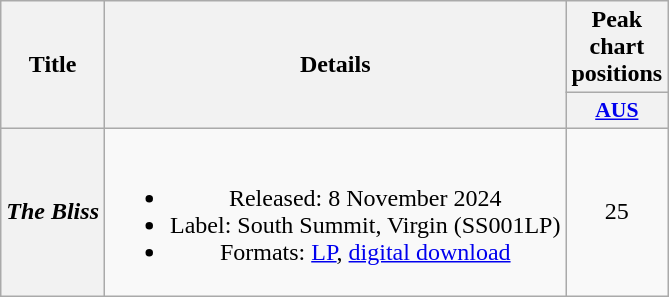<table class="wikitable plainrowheaders" style="text-align:center">
<tr>
<th scope="col" rowspan="2">Title</th>
<th scope="col" rowspan="2">Details</th>
<th scope="col" colspan="1">Peak chart positions</th>
</tr>
<tr>
<th scope="col" style="width:3em;font-size:90%;"><a href='#'>AUS</a><br></th>
</tr>
<tr>
<th scope="row"><em>The Bliss</em></th>
<td><br><ul><li>Released: 8 November 2024</li><li>Label: South Summit, Virgin (SS001LP)</li><li>Formats: <a href='#'>LP</a>, <a href='#'>digital download</a></li></ul></td>
<td>25</td>
</tr>
</table>
